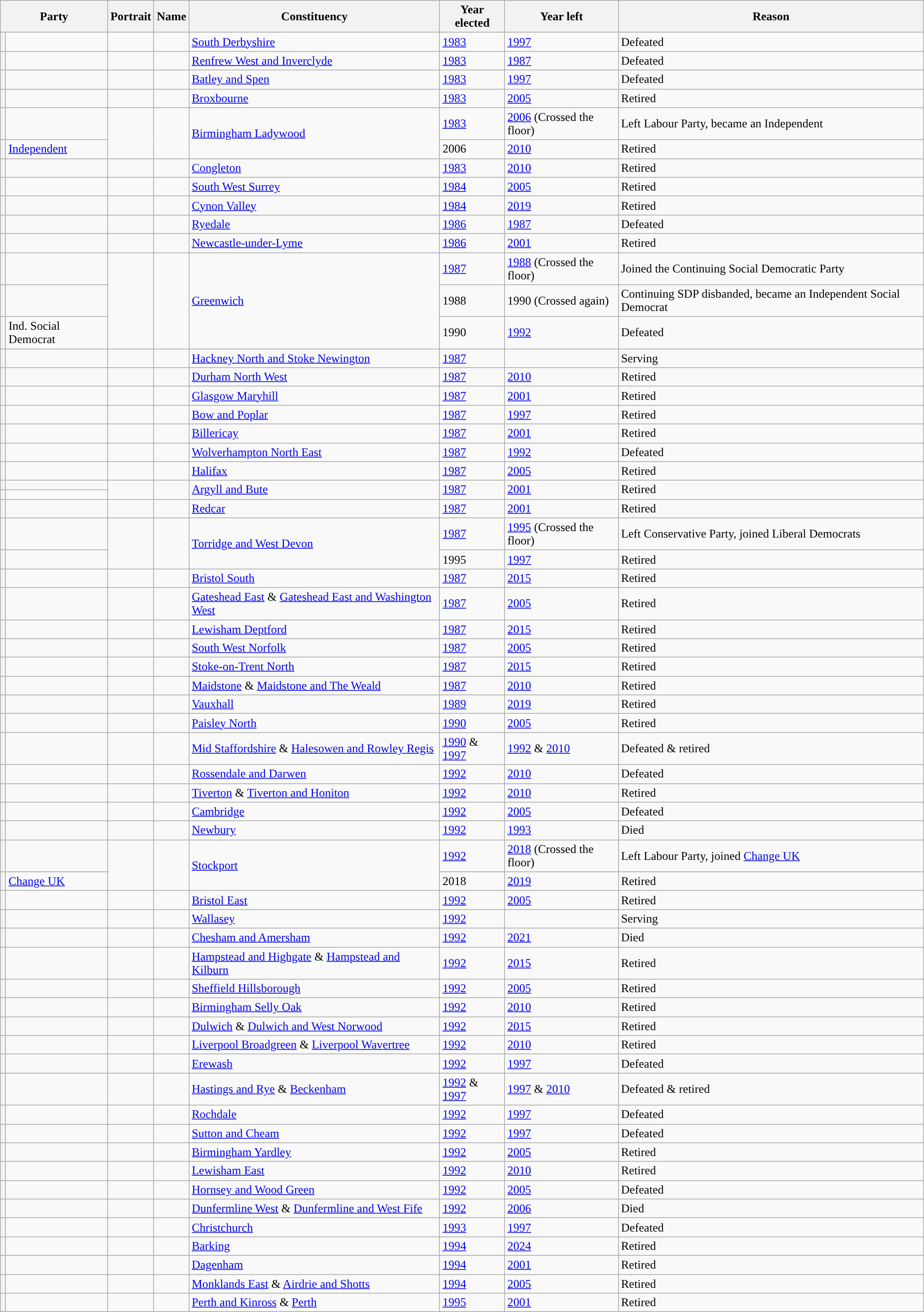<table class="wikitable sortable">
<tr>
<th colspan=2>Party</th>
<th>Portrait</th>
<th>Name</th>
<th>Constituency</th>
<th>Year elected</th>
<th>Year left</th>
<th>Reason</th>
</tr>
<tr>
<th style="background-color: "></th>
<td></td>
<td></td>
<td></td>
<td><a href='#'>South Derbyshire</a></td>
<td><a href='#'>1983</a></td>
<td><a href='#'>1997</a></td>
<td>Defeated</td>
</tr>
<tr>
<th style="background-color: "></th>
<td></td>
<td></td>
<td></td>
<td><a href='#'>Renfrew West and Inverclyde</a></td>
<td><a href='#'>1983</a></td>
<td><a href='#'>1987</a></td>
<td>Defeated</td>
</tr>
<tr>
<th style="background-color: "></th>
<td></td>
<td></td>
<td></td>
<td><a href='#'>Batley and Spen</a></td>
<td><a href='#'>1983</a></td>
<td><a href='#'>1997</a></td>
<td>Defeated</td>
</tr>
<tr>
<th style="background-color: "></th>
<td></td>
<td></td>
<td></td>
<td><a href='#'>Broxbourne</a></td>
<td><a href='#'>1983</a></td>
<td><a href='#'>2005</a></td>
<td>Retired</td>
</tr>
<tr>
<th style="background-color: "></th>
<td></td>
<td rowspan=2></td>
<td rowspan=2></td>
<td rowspan=2><a href='#'>Birmingham Ladywood</a></td>
<td><a href='#'>1983</a></td>
<td><a href='#'>2006</a> (Crossed the floor)</td>
<td>Left Labour Party, became an Independent</td>
</tr>
<tr>
<th style="background-color: "></th>
<td><a href='#'>Independent</a></td>
<td>2006</td>
<td><a href='#'>2010</a></td>
<td>Retired</td>
</tr>
<tr>
<th style="background-color: "></th>
<td></td>
<td></td>
<td></td>
<td><a href='#'>Congleton</a></td>
<td><a href='#'>1983</a></td>
<td><a href='#'>2010</a></td>
<td>Retired</td>
</tr>
<tr>
<th style="background-color: "></th>
<td></td>
<td></td>
<td></td>
<td><a href='#'>South West Surrey</a></td>
<td><a href='#'>1984</a></td>
<td><a href='#'>2005</a></td>
<td>Retired</td>
</tr>
<tr>
<th style="background-color: "></th>
<td></td>
<td></td>
<td></td>
<td><a href='#'>Cynon Valley</a></td>
<td><a href='#'>1984</a></td>
<td><a href='#'>2019</a></td>
<td>Retired</td>
</tr>
<tr>
<th style="background-color: "></th>
<td></td>
<td></td>
<td></td>
<td><a href='#'>Ryedale</a></td>
<td><a href='#'>1986</a></td>
<td><a href='#'>1987</a></td>
<td>Defeated</td>
</tr>
<tr>
<th style="background-color: "></th>
<td></td>
<td></td>
<td></td>
<td><a href='#'>Newcastle-under-Lyme</a></td>
<td><a href='#'>1986</a></td>
<td><a href='#'>2001</a></td>
<td>Retired</td>
</tr>
<tr>
<th style="background-color: "></th>
<td></td>
<td rowspan=3></td>
<td rowspan=3></td>
<td rowspan=3><a href='#'>Greenwich</a></td>
<td><a href='#'>1987</a></td>
<td><a href='#'>1988</a> (Crossed the floor)</td>
<td>Joined the Continuing Social Democratic Party</td>
</tr>
<tr>
<th style="background-color: "></th>
<td></td>
<td>1988</td>
<td>1990 (Crossed again)</td>
<td>Continuing SDP disbanded, became an Independent Social Democrat</td>
</tr>
<tr>
<th style="background-color: "></th>
<td>Ind. Social Democrat</td>
<td>1990</td>
<td><a href='#'>1992</a></td>
<td>Defeated</td>
</tr>
<tr>
<th style="background-color: "></th>
<td></td>
<td></td>
<td></td>
<td><a href='#'>Hackney North and Stoke Newington</a></td>
<td><a href='#'>1987</a></td>
<td></td>
<td>Serving</td>
</tr>
<tr>
<th style="background-color: "></th>
<td></td>
<td></td>
<td></td>
<td><a href='#'>Durham North West</a></td>
<td><a href='#'>1987</a></td>
<td><a href='#'>2010</a></td>
<td>Retired</td>
</tr>
<tr>
<th style="background-color: "></th>
<td></td>
<td></td>
<td></td>
<td><a href='#'>Glasgow Maryhill</a></td>
<td><a href='#'>1987</a></td>
<td><a href='#'>2001</a></td>
<td>Retired</td>
</tr>
<tr>
<th style="background-color: "></th>
<td></td>
<td></td>
<td></td>
<td><a href='#'>Bow and Poplar</a></td>
<td><a href='#'>1987</a></td>
<td><a href='#'>1997</a></td>
<td>Retired</td>
</tr>
<tr>
<th style="background-color: "></th>
<td></td>
<td></td>
<td></td>
<td><a href='#'>Billericay</a></td>
<td><a href='#'>1987</a></td>
<td><a href='#'>2001</a></td>
<td>Retired</td>
</tr>
<tr>
<th style="background-color: "></th>
<td></td>
<td></td>
<td></td>
<td><a href='#'>Wolverhampton North East</a></td>
<td><a href='#'>1987</a></td>
<td><a href='#'>1992</a></td>
<td>Defeated</td>
</tr>
<tr>
<th style="background-color: "></th>
<td></td>
<td></td>
<td></td>
<td><a href='#'>Halifax</a></td>
<td><a href='#'>1987</a></td>
<td><a href='#'>2005</a></td>
<td>Retired</td>
</tr>
<tr>
<th style="background-color: "></th>
<td></td>
<td rowspan=2></td>
<td rowspan=2></td>
<td rowspan=2><a href='#'>Argyll and Bute</a></td>
<td rowspan=2><a href='#'>1987</a></td>
<td rowspan=2><a href='#'>2001</a></td>
<td rowspan=2>Retired</td>
</tr>
<tr>
<th style="background-color: "></th>
<td></td>
</tr>
<tr>
<th style="background-color: "></th>
<td></td>
<td></td>
<td></td>
<td><a href='#'>Redcar</a></td>
<td><a href='#'>1987</a></td>
<td><a href='#'>2001</a></td>
<td>Retired</td>
</tr>
<tr>
<th style="background-color: "></th>
<td></td>
<td rowspan=2></td>
<td rowspan=2></td>
<td rowspan=2><a href='#'>Torridge and West Devon</a></td>
<td><a href='#'>1987</a></td>
<td><a href='#'>1995</a> (Crossed the floor)</td>
<td>Left Conservative Party, joined Liberal Democrats</td>
</tr>
<tr>
<th style="background-color: "></th>
<td></td>
<td>1995</td>
<td><a href='#'>1997</a></td>
<td>Retired</td>
</tr>
<tr>
<th style="background-color: "></th>
<td></td>
<td></td>
<td></td>
<td><a href='#'>Bristol South</a></td>
<td><a href='#'>1987</a></td>
<td><a href='#'>2015</a></td>
<td>Retired</td>
</tr>
<tr>
<th style="background-color: "></th>
<td></td>
<td></td>
<td></td>
<td><a href='#'>Gateshead East</a> & <a href='#'>Gateshead East and Washington West</a></td>
<td><a href='#'>1987</a></td>
<td><a href='#'>2005</a></td>
<td>Retired</td>
</tr>
<tr>
<th style="background-color: "></th>
<td></td>
<td></td>
<td></td>
<td><a href='#'>Lewisham Deptford</a></td>
<td><a href='#'>1987</a></td>
<td><a href='#'>2015</a></td>
<td>Retired</td>
</tr>
<tr>
<th style="background-color: "></th>
<td></td>
<td></td>
<td></td>
<td><a href='#'>South West Norfolk</a></td>
<td><a href='#'>1987</a></td>
<td><a href='#'>2005</a></td>
<td>Retired</td>
</tr>
<tr>
<th style="background-color: "></th>
<td></td>
<td></td>
<td></td>
<td><a href='#'>Stoke-on-Trent North</a></td>
<td><a href='#'>1987</a></td>
<td><a href='#'>2015</a></td>
<td>Retired</td>
</tr>
<tr>
<th style="background-color: "></th>
<td></td>
<td></td>
<td></td>
<td><a href='#'>Maidstone</a> & <a href='#'>Maidstone and The Weald</a></td>
<td><a href='#'>1987</a></td>
<td><a href='#'>2010</a></td>
<td>Retired</td>
</tr>
<tr>
<th style="background-color: "></th>
<td></td>
<td></td>
<td></td>
<td><a href='#'>Vauxhall</a></td>
<td><a href='#'>1989</a></td>
<td><a href='#'>2019</a></td>
<td>Retired</td>
</tr>
<tr>
<th style="background-color: "></th>
<td></td>
<td></td>
<td></td>
<td><a href='#'>Paisley North</a></td>
<td><a href='#'>1990</a></td>
<td><a href='#'>2005</a></td>
<td>Retired</td>
</tr>
<tr>
<th style="background-color: "></th>
<td></td>
<td></td>
<td></td>
<td><a href='#'>Mid Staffordshire</a> & <a href='#'>Halesowen and Rowley Regis</a></td>
<td><a href='#'>1990</a> & <a href='#'>1997</a></td>
<td><a href='#'>1992</a> & <a href='#'>2010</a></td>
<td>Defeated & retired</td>
</tr>
<tr>
<th style="background-color: "></th>
<td></td>
<td></td>
<td></td>
<td><a href='#'>Rossendale and Darwen</a></td>
<td><a href='#'>1992</a></td>
<td><a href='#'>2010</a></td>
<td>Defeated</td>
</tr>
<tr>
<th style="background-color: "></th>
<td></td>
<td></td>
<td></td>
<td><a href='#'>Tiverton</a> & <a href='#'>Tiverton and Honiton</a></td>
<td><a href='#'>1992</a></td>
<td><a href='#'>2010</a></td>
<td>Retired</td>
</tr>
<tr>
<th style="background-color: "></th>
<td></td>
<td></td>
<td></td>
<td><a href='#'>Cambridge</a></td>
<td><a href='#'>1992</a></td>
<td><a href='#'>2005</a></td>
<td>Defeated</td>
</tr>
<tr>
<th style="background-color: "></th>
<td></td>
<td></td>
<td></td>
<td><a href='#'>Newbury</a></td>
<td><a href='#'>1992</a></td>
<td><a href='#'>1993</a></td>
<td>Died</td>
</tr>
<tr>
<th style="background-color: "></th>
<td></td>
<td rowspan=2></td>
<td rowspan=2></td>
<td rowspan=2><a href='#'>Stockport</a></td>
<td><a href='#'>1992</a></td>
<td><a href='#'>2018</a> (Crossed the floor)</td>
<td>Left Labour Party, joined <a href='#'>Change UK</a></td>
</tr>
<tr>
<th style="background-color: "></th>
<td><a href='#'>Change UK</a></td>
<td>2018</td>
<td><a href='#'>2019</a></td>
<td>Retired</td>
</tr>
<tr>
<th style="background-color: "></th>
<td></td>
<td></td>
<td></td>
<td><a href='#'>Bristol East</a></td>
<td><a href='#'>1992</a></td>
<td><a href='#'>2005</a></td>
<td>Retired</td>
</tr>
<tr>
<th style="background-color: "></th>
<td></td>
<td></td>
<td></td>
<td><a href='#'>Wallasey</a></td>
<td><a href='#'>1992</a></td>
<td></td>
<td>Serving</td>
</tr>
<tr>
<th style="background-color: "></th>
<td></td>
<td></td>
<td></td>
<td><a href='#'>Chesham and Amersham</a></td>
<td><a href='#'>1992</a></td>
<td><a href='#'>2021</a></td>
<td>Died</td>
</tr>
<tr>
<th style="background-color: "></th>
<td></td>
<td></td>
<td></td>
<td><a href='#'>Hampstead and Highgate</a> & <a href='#'>Hampstead and Kilburn</a></td>
<td><a href='#'>1992</a></td>
<td><a href='#'>2015</a></td>
<td>Retired</td>
</tr>
<tr>
<th style="background-color: "></th>
<td></td>
<td></td>
<td></td>
<td><a href='#'>Sheffield Hillsborough</a></td>
<td><a href='#'>1992</a></td>
<td><a href='#'>2005</a></td>
<td>Retired</td>
</tr>
<tr>
<th style="background-color: "></th>
<td></td>
<td></td>
<td></td>
<td><a href='#'>Birmingham Selly Oak</a></td>
<td><a href='#'>1992</a></td>
<td><a href='#'>2010</a></td>
<td>Retired</td>
</tr>
<tr>
<th style="background-color: "></th>
<td></td>
<td></td>
<td></td>
<td><a href='#'>Dulwich</a> & <a href='#'>Dulwich and West Norwood</a></td>
<td><a href='#'>1992</a></td>
<td><a href='#'>2015</a></td>
<td>Retired</td>
</tr>
<tr>
<th style="background-color: "></th>
<td></td>
<td></td>
<td></td>
<td><a href='#'>Liverpool Broadgreen</a> & <a href='#'>Liverpool Wavertree</a></td>
<td><a href='#'>1992</a></td>
<td><a href='#'>2010</a></td>
<td>Retired</td>
</tr>
<tr>
<th style="background-color: "></th>
<td></td>
<td></td>
<td></td>
<td><a href='#'>Erewash</a></td>
<td><a href='#'>1992</a></td>
<td><a href='#'>1997</a></td>
<td>Defeated</td>
</tr>
<tr>
<th style="background-color: "></th>
<td></td>
<td></td>
<td></td>
<td><a href='#'>Hastings and Rye</a> & <a href='#'>Beckenham</a></td>
<td><a href='#'>1992</a> & <a href='#'>1997</a></td>
<td><a href='#'>1997</a> & <a href='#'>2010</a></td>
<td>Defeated & retired</td>
</tr>
<tr>
<th style="background-color: "></th>
<td></td>
<td></td>
<td></td>
<td><a href='#'>Rochdale</a></td>
<td><a href='#'>1992</a></td>
<td><a href='#'>1997</a></td>
<td>Defeated</td>
</tr>
<tr>
<th style="background-color: "></th>
<td></td>
<td></td>
<td></td>
<td><a href='#'>Sutton and Cheam</a></td>
<td><a href='#'>1992</a></td>
<td><a href='#'>1997</a></td>
<td>Defeated</td>
</tr>
<tr>
<th style="background-color: "></th>
<td></td>
<td></td>
<td></td>
<td><a href='#'>Birmingham Yardley</a></td>
<td><a href='#'>1992</a></td>
<td><a href='#'>2005</a></td>
<td>Retired</td>
</tr>
<tr>
<th style="background-color: "></th>
<td></td>
<td></td>
<td></td>
<td><a href='#'>Lewisham East</a></td>
<td><a href='#'>1992</a></td>
<td><a href='#'>2010</a></td>
<td>Retired</td>
</tr>
<tr>
<th style="background-color: "></th>
<td></td>
<td></td>
<td></td>
<td><a href='#'>Hornsey and Wood Green</a></td>
<td><a href='#'>1992</a></td>
<td><a href='#'>2005</a></td>
<td>Defeated</td>
</tr>
<tr>
<th style="background-color: "></th>
<td></td>
<td></td>
<td></td>
<td><a href='#'>Dunfermline West</a> & <a href='#'>Dunfermline and West Fife</a></td>
<td><a href='#'>1992</a></td>
<td><a href='#'>2006</a></td>
<td>Died</td>
</tr>
<tr>
<th style="background-color: "></th>
<td></td>
<td></td>
<td></td>
<td><a href='#'>Christchurch</a></td>
<td><a href='#'>1993</a></td>
<td><a href='#'>1997</a></td>
<td>Defeated</td>
</tr>
<tr>
<th style="background-color: "></th>
<td></td>
<td></td>
<td></td>
<td><a href='#'>Barking</a></td>
<td><a href='#'>1994</a></td>
<td><a href='#'>2024</a></td>
<td>Retired</td>
</tr>
<tr>
<th style="background-color: "></th>
<td></td>
<td></td>
<td></td>
<td><a href='#'>Dagenham</a></td>
<td><a href='#'>1994</a></td>
<td><a href='#'>2001</a></td>
<td>Retired</td>
</tr>
<tr>
<th style="background-color: "></th>
<td></td>
<td></td>
<td></td>
<td><a href='#'>Monklands East</a> & <a href='#'>Airdrie and Shotts</a></td>
<td><a href='#'>1994</a></td>
<td><a href='#'>2005</a></td>
<td>Retired</td>
</tr>
<tr>
<th style="background-color: "></th>
<td></td>
<td></td>
<td></td>
<td><a href='#'>Perth and Kinross</a> & <a href='#'>Perth</a></td>
<td><a href='#'>1995</a></td>
<td><a href='#'>2001</a></td>
<td>Retired</td>
</tr>
</table>
